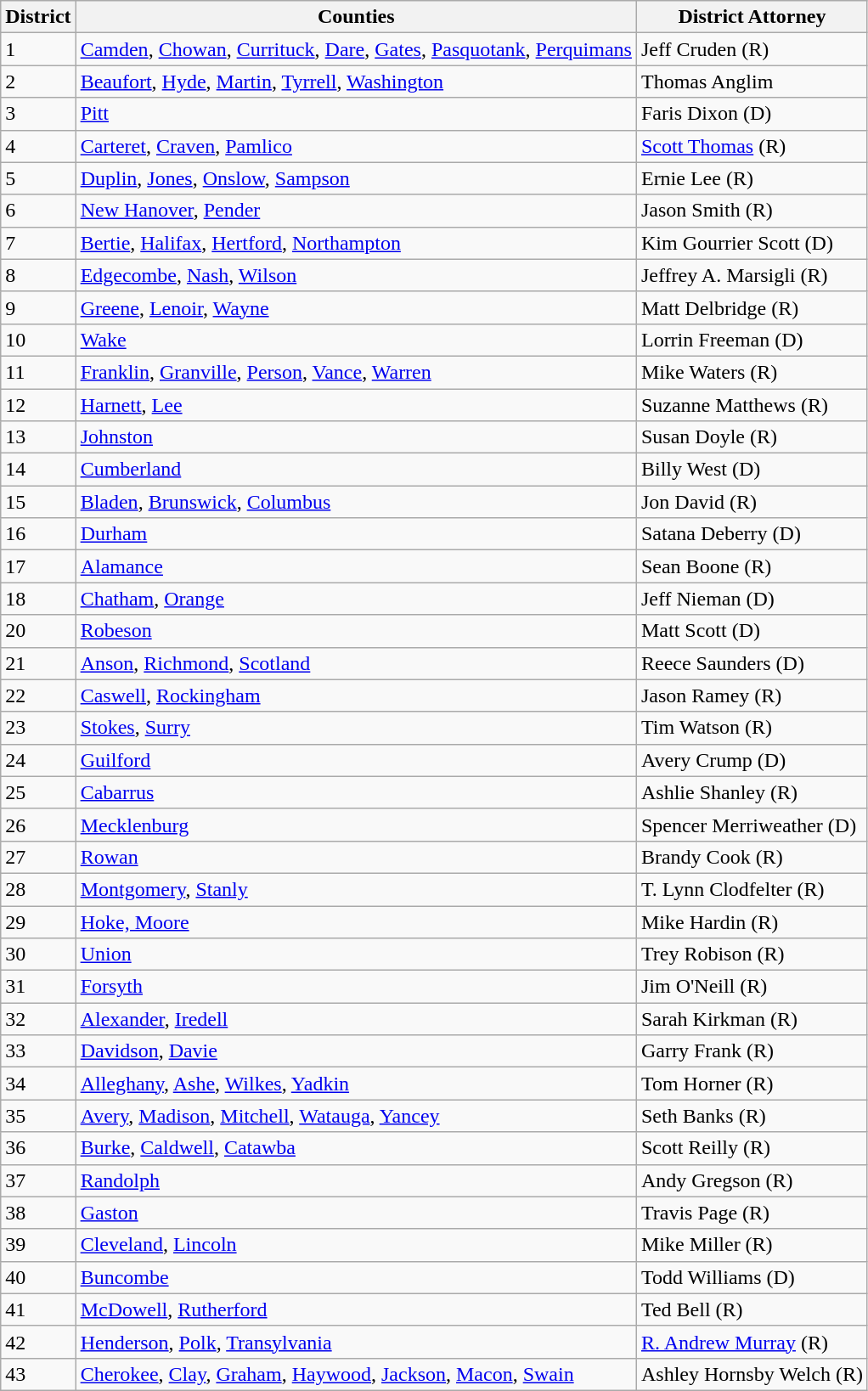<table class="wikitable">
<tr>
<th>District</th>
<th>Counties</th>
<th>District Attorney</th>
</tr>
<tr>
<td>1</td>
<td><a href='#'>Camden</a>, <a href='#'>Chowan</a>, <a href='#'>Currituck</a>, <a href='#'>Dare</a>, <a href='#'>Gates</a>, <a href='#'>Pasquotank</a>, <a href='#'>Perquimans</a></td>
<td>Jeff Cruden (R)</td>
</tr>
<tr>
<td>2</td>
<td><a href='#'>Beaufort</a>, <a href='#'>Hyde</a>, <a href='#'>Martin</a>, <a href='#'>Tyrrell</a>, <a href='#'>Washington</a></td>
<td>Thomas Anglim</td>
</tr>
<tr>
<td>3</td>
<td><a href='#'>Pitt</a></td>
<td>Faris Dixon (D)</td>
</tr>
<tr>
<td>4</td>
<td><a href='#'>Carteret</a>, <a href='#'>Craven</a>, <a href='#'>Pamlico</a></td>
<td><a href='#'>Scott Thomas</a> (R)</td>
</tr>
<tr>
<td>5</td>
<td><a href='#'>Duplin</a>, <a href='#'>Jones</a>, <a href='#'>Onslow</a>, <a href='#'>Sampson</a></td>
<td>Ernie Lee (R)</td>
</tr>
<tr>
<td>6</td>
<td><a href='#'>New Hanover</a>, <a href='#'>Pender</a></td>
<td>Jason Smith (R)</td>
</tr>
<tr>
<td>7</td>
<td><a href='#'>Bertie</a>, <a href='#'>Halifax</a>, <a href='#'>Hertford</a>, <a href='#'>Northampton</a></td>
<td>Kim Gourrier Scott (D)</td>
</tr>
<tr>
<td>8</td>
<td><a href='#'>Edgecombe</a>, <a href='#'>Nash</a>, <a href='#'>Wilson</a></td>
<td>Jeffrey A. Marsigli (R)</td>
</tr>
<tr>
<td>9</td>
<td><a href='#'>Greene</a>, <a href='#'>Lenoir</a>, <a href='#'>Wayne</a></td>
<td>Matt Delbridge (R)</td>
</tr>
<tr>
<td>10</td>
<td><a href='#'>Wake</a></td>
<td>Lorrin Freeman (D)</td>
</tr>
<tr>
<td>11</td>
<td><a href='#'>Franklin</a>, <a href='#'>Granville</a>, <a href='#'>Person</a>, <a href='#'>Vance</a>, <a href='#'>Warren</a></td>
<td>Mike Waters (R)</td>
</tr>
<tr>
<td>12</td>
<td><a href='#'>Harnett</a>, <a href='#'>Lee</a></td>
<td>Suzanne Matthews (R)</td>
</tr>
<tr>
<td>13</td>
<td><a href='#'>Johnston</a></td>
<td>Susan Doyle (R)</td>
</tr>
<tr>
<td>14</td>
<td><a href='#'>Cumberland</a></td>
<td>Billy West (D)</td>
</tr>
<tr>
<td>15</td>
<td><a href='#'>Bladen</a>, <a href='#'>Brunswick</a>, <a href='#'>Columbus</a></td>
<td>Jon David (R)</td>
</tr>
<tr>
<td>16</td>
<td><a href='#'>Durham</a></td>
<td>Satana Deberry (D)</td>
</tr>
<tr>
<td>17</td>
<td><a href='#'>Alamance</a></td>
<td>Sean Boone (R)</td>
</tr>
<tr>
<td>18</td>
<td><a href='#'>Chatham</a>, <a href='#'>Orange</a></td>
<td>Jeff Nieman (D)</td>
</tr>
<tr>
<td>20</td>
<td><a href='#'>Robeson</a></td>
<td>Matt Scott (D)</td>
</tr>
<tr>
<td>21</td>
<td><a href='#'>Anson</a>, <a href='#'>Richmond</a>, <a href='#'>Scotland</a></td>
<td>Reece Saunders (D)</td>
</tr>
<tr>
<td>22</td>
<td><a href='#'>Caswell</a>, <a href='#'>Rockingham</a></td>
<td>Jason Ramey (R)</td>
</tr>
<tr>
<td>23</td>
<td><a href='#'>Stokes</a>, <a href='#'>Surry</a></td>
<td>Tim Watson (R)</td>
</tr>
<tr>
<td>24</td>
<td><a href='#'>Guilford</a></td>
<td>Avery Crump (D)</td>
</tr>
<tr>
<td>25</td>
<td><a href='#'>Cabarrus</a></td>
<td>Ashlie Shanley (R)</td>
</tr>
<tr>
<td>26</td>
<td><a href='#'>Mecklenburg</a></td>
<td>Spencer Merriweather (D)</td>
</tr>
<tr>
<td>27</td>
<td><a href='#'>Rowan</a></td>
<td>Brandy Cook (R)</td>
</tr>
<tr>
<td>28</td>
<td><a href='#'>Montgomery</a>, <a href='#'>Stanly</a></td>
<td>T. Lynn Clodfelter (R)</td>
</tr>
<tr>
<td>29</td>
<td><a href='#'>Hoke, Moore</a></td>
<td>Mike Hardin (R)</td>
</tr>
<tr>
<td>30</td>
<td><a href='#'>Union</a></td>
<td>Trey Robison (R)</td>
</tr>
<tr>
<td>31</td>
<td><a href='#'>Forsyth</a></td>
<td>Jim O'Neill (R)</td>
</tr>
<tr>
<td>32</td>
<td><a href='#'>Alexander</a>, <a href='#'>Iredell</a></td>
<td>Sarah Kirkman (R)</td>
</tr>
<tr>
<td>33</td>
<td><a href='#'>Davidson</a>, <a href='#'>Davie</a></td>
<td>Garry Frank (R)</td>
</tr>
<tr>
<td>34</td>
<td><a href='#'>Alleghany</a>, <a href='#'>Ashe</a>, <a href='#'>Wilkes</a>, <a href='#'>Yadkin</a></td>
<td>Tom Horner (R)</td>
</tr>
<tr>
<td>35</td>
<td><a href='#'>Avery</a>, <a href='#'>Madison</a>, <a href='#'>Mitchell</a>, <a href='#'>Watauga</a>, <a href='#'>Yancey</a></td>
<td>Seth Banks (R)</td>
</tr>
<tr>
<td>36</td>
<td><a href='#'>Burke</a>, <a href='#'>Caldwell</a>, <a href='#'>Catawba</a></td>
<td>Scott Reilly (R)</td>
</tr>
<tr>
<td>37</td>
<td><a href='#'>Randolph</a></td>
<td>Andy Gregson (R)</td>
</tr>
<tr>
<td>38</td>
<td><a href='#'>Gaston</a></td>
<td>Travis Page (R)</td>
</tr>
<tr>
<td>39</td>
<td><a href='#'>Cleveland</a>, <a href='#'>Lincoln</a></td>
<td>Mike Miller (R)</td>
</tr>
<tr>
<td>40</td>
<td><a href='#'>Buncombe</a></td>
<td>Todd Williams (D)</td>
</tr>
<tr>
<td>41</td>
<td><a href='#'>McDowell</a>, <a href='#'>Rutherford</a></td>
<td>Ted Bell (R)</td>
</tr>
<tr>
<td>42</td>
<td><a href='#'>Henderson</a>, <a href='#'>Polk</a>, <a href='#'>Transylvania</a></td>
<td><a href='#'>R. Andrew Murray</a> (R)</td>
</tr>
<tr>
<td>43</td>
<td><a href='#'>Cherokee</a>, <a href='#'>Clay</a>, <a href='#'>Graham</a>, <a href='#'>Haywood</a>, <a href='#'>Jackson</a>, <a href='#'>Macon</a>, <a href='#'>Swain</a></td>
<td>Ashley Hornsby Welch (R)</td>
</tr>
</table>
